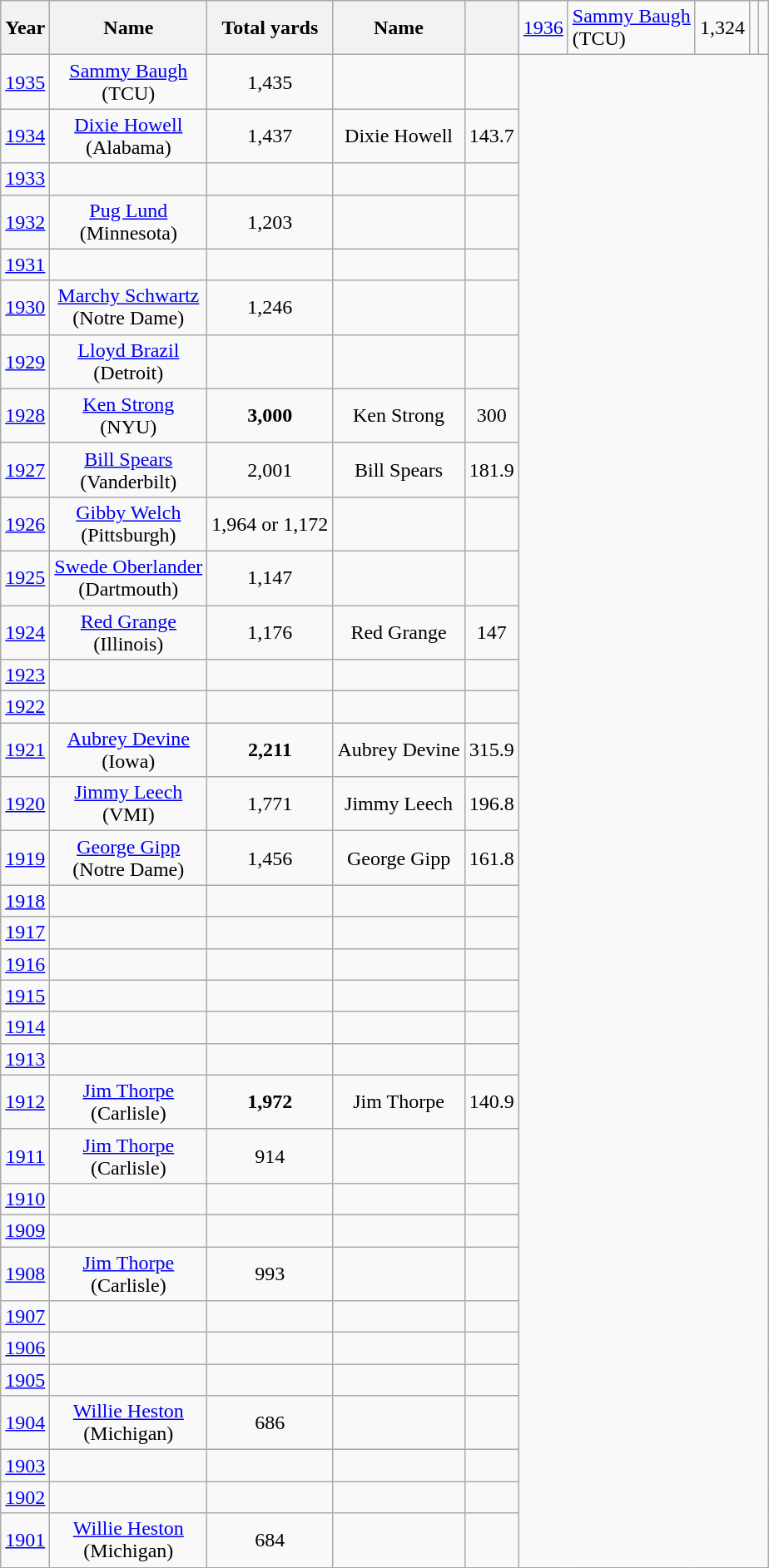<table class="wikitable sortable">
<tr>
<th>Year</th>
<th>Name</th>
<th>Total yards</th>
<th>Name</th>
<th></th>
<td><a href='#'>1936</a></td>
<td><a href='#'>Sammy Baugh</a><br>(TCU)</td>
<td>1,324</td>
<td></td>
<td></td>
</tr>
<tr align="center">
<td><a href='#'>1935</a></td>
<td><a href='#'>Sammy Baugh</a><br>(TCU)</td>
<td>1,435</td>
<td></td>
<td></td>
</tr>
<tr align="center">
<td><a href='#'>1934</a></td>
<td><a href='#'>Dixie Howell</a><br>(Alabama)</td>
<td>1,437</td>
<td>Dixie Howell</td>
<td>143.7</td>
</tr>
<tr align="center">
<td><a href='#'>1933</a></td>
<td></td>
<td></td>
<td></td>
<td></td>
</tr>
<tr align="center">
<td><a href='#'>1932</a></td>
<td><a href='#'>Pug Lund</a><br>(Minnesota)</td>
<td>1,203</td>
<td></td>
<td></td>
</tr>
<tr align="center">
<td><a href='#'>1931</a></td>
<td></td>
<td></td>
<td></td>
<td></td>
</tr>
<tr align="center">
<td><a href='#'>1930</a></td>
<td><a href='#'>Marchy Schwartz</a><br>(Notre Dame)</td>
<td>1,246</td>
<td></td>
<td></td>
</tr>
<tr align="center">
<td><a href='#'>1929</a></td>
<td><a href='#'>Lloyd Brazil</a><br>(Detroit)</td>
<td></td>
<td></td>
<td></td>
</tr>
<tr align="center">
<td><a href='#'>1928</a></td>
<td><a href='#'>Ken Strong</a><br>(NYU)</td>
<td><strong>3,000</strong></td>
<td>Ken Strong</td>
<td>300</td>
</tr>
<tr align="center">
<td><a href='#'>1927</a></td>
<td><a href='#'>Bill Spears</a><br>(Vanderbilt)</td>
<td>2,001</td>
<td>Bill Spears</td>
<td>181.9</td>
</tr>
<tr align="center">
<td><a href='#'>1926</a></td>
<td><a href='#'>Gibby Welch</a><br>(Pittsburgh)</td>
<td>1,964 or 1,172</td>
<td></td>
<td></td>
</tr>
<tr align="center">
<td><a href='#'>1925</a></td>
<td><a href='#'>Swede Oberlander</a><br>(Dartmouth)</td>
<td>1,147</td>
<td></td>
<td></td>
</tr>
<tr align="center">
<td><a href='#'>1924</a></td>
<td><a href='#'>Red Grange</a><br>(Illinois)</td>
<td>1,176</td>
<td>Red Grange</td>
<td>147</td>
</tr>
<tr align="center">
<td><a href='#'>1923</a></td>
<td></td>
<td></td>
<td></td>
<td></td>
</tr>
<tr align="center">
<td><a href='#'>1922</a></td>
<td></td>
<td></td>
<td></td>
<td></td>
</tr>
<tr align="center">
<td><a href='#'>1921</a></td>
<td><a href='#'>Aubrey Devine</a><br>(Iowa)</td>
<td><strong>2,211</strong></td>
<td>Aubrey Devine</td>
<td>315.9</td>
</tr>
<tr align="center">
<td><a href='#'>1920</a></td>
<td><a href='#'>Jimmy Leech</a><br>(VMI)</td>
<td>1,771</td>
<td>Jimmy Leech</td>
<td>196.8</td>
</tr>
<tr align="center">
<td><a href='#'>1919</a></td>
<td><a href='#'>George Gipp</a><br>(Notre Dame)</td>
<td>1,456</td>
<td>George Gipp</td>
<td>161.8</td>
</tr>
<tr align="center">
<td><a href='#'>1918</a></td>
<td></td>
<td></td>
<td></td>
<td></td>
</tr>
<tr align="center">
<td><a href='#'>1917</a></td>
<td></td>
<td></td>
<td></td>
<td></td>
</tr>
<tr align="center">
<td><a href='#'>1916</a></td>
<td></td>
<td></td>
<td></td>
<td></td>
</tr>
<tr align="center">
<td><a href='#'>1915</a></td>
<td></td>
<td></td>
<td></td>
<td></td>
</tr>
<tr align="center">
<td><a href='#'>1914</a></td>
<td></td>
<td></td>
<td></td>
<td></td>
</tr>
<tr align="center">
<td><a href='#'>1913</a></td>
<td></td>
<td></td>
<td></td>
<td></td>
</tr>
<tr align="center">
<td><a href='#'>1912</a></td>
<td><a href='#'>Jim Thorpe</a><br>(Carlisle)</td>
<td><strong>1,972</strong></td>
<td>Jim Thorpe</td>
<td>140.9</td>
</tr>
<tr align="center">
<td><a href='#'>1911</a></td>
<td><a href='#'>Jim Thorpe</a><br>(Carlisle)</td>
<td>914</td>
<td></td>
<td></td>
</tr>
<tr align="center">
<td><a href='#'>1910</a></td>
<td></td>
<td></td>
<td></td>
<td></td>
</tr>
<tr align="center">
<td><a href='#'>1909</a></td>
<td></td>
<td></td>
<td></td>
<td></td>
</tr>
<tr align="center">
<td><a href='#'>1908</a></td>
<td><a href='#'>Jim Thorpe</a><br>(Carlisle)</td>
<td>993</td>
<td></td>
<td></td>
</tr>
<tr align="center">
<td><a href='#'>1907</a></td>
<td></td>
<td></td>
<td></td>
<td></td>
</tr>
<tr align="center">
<td><a href='#'>1906</a></td>
<td></td>
<td></td>
<td></td>
<td></td>
</tr>
<tr align="center">
<td><a href='#'>1905</a></td>
<td></td>
<td></td>
<td></td>
<td></td>
</tr>
<tr align="center">
<td><a href='#'>1904</a></td>
<td><a href='#'>Willie Heston</a><br>(Michigan)</td>
<td>686</td>
<td></td>
<td></td>
</tr>
<tr align="center">
<td><a href='#'>1903</a></td>
<td></td>
<td></td>
<td></td>
<td></td>
</tr>
<tr align="center">
<td><a href='#'>1902</a></td>
<td></td>
<td></td>
<td></td>
<td></td>
</tr>
<tr align="center"|- align="center">
<td><a href='#'>1901</a></td>
<td><a href='#'>Willie Heston</a><br>(Michigan)</td>
<td>684</td>
<td></td>
<td></td>
</tr>
<tr align="center">
</tr>
</table>
